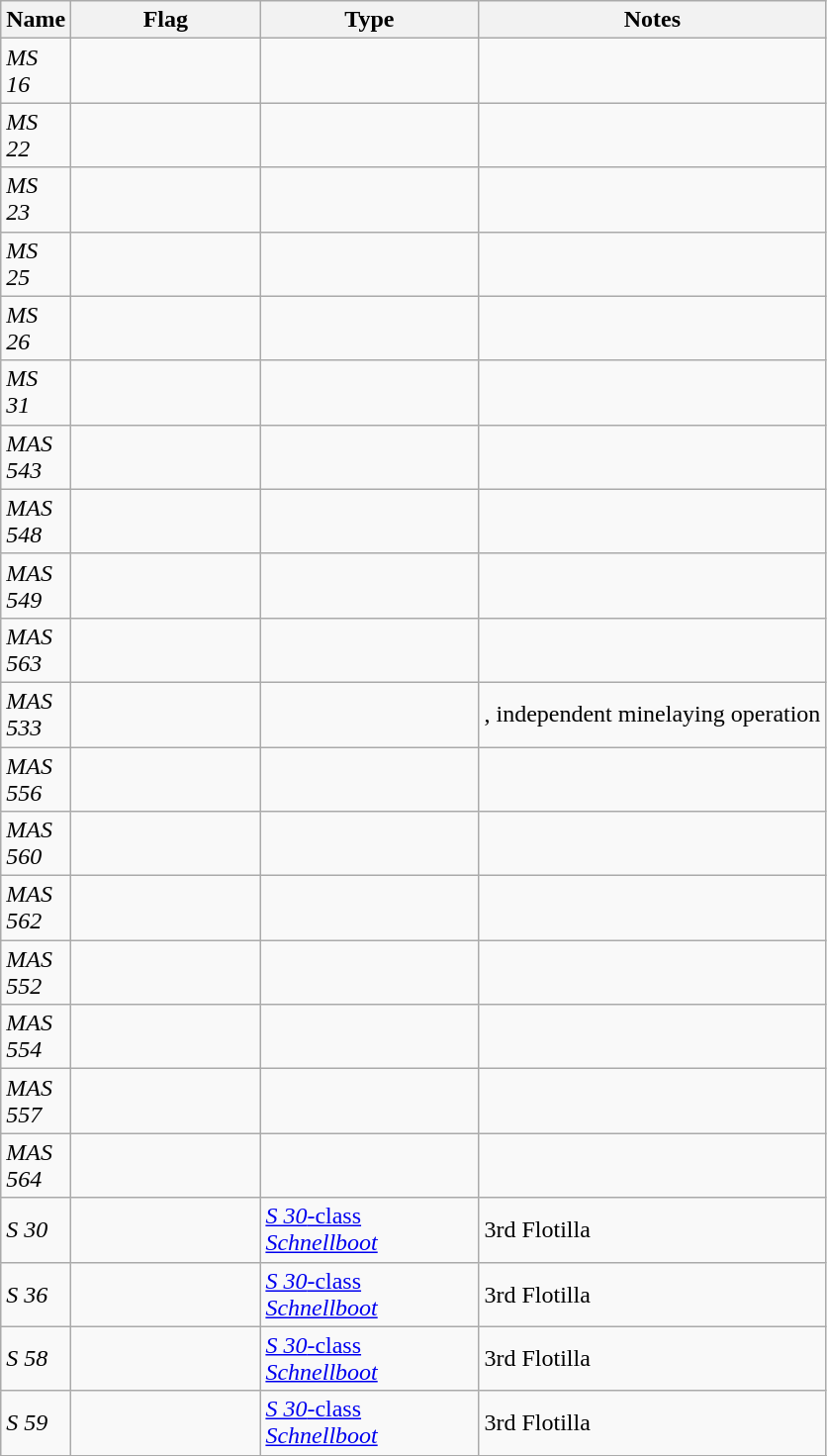<table class="wikitable sortable">
<tr>
<th scope="col" width="40px">Name</th>
<th scope="col" width="120px">Flag</th>
<th scope="col" width="140px">Type</th>
<th>Notes</th>
</tr>
<tr>
<td><em>MS 16</em></td>
<td></td>
<td></td>
<td></td>
</tr>
<tr>
<td><em>MS 22</em></td>
<td></td>
<td></td>
<td></td>
</tr>
<tr>
<td><em>MS 23</em></td>
<td></td>
<td></td>
<td></td>
</tr>
<tr>
<td><em>MS 25</em></td>
<td></td>
<td></td>
<td></td>
</tr>
<tr>
<td><em>MS 26</em></td>
<td></td>
<td></td>
<td></td>
</tr>
<tr>
<td><em>MS 31</em></td>
<td></td>
<td></td>
<td></td>
</tr>
<tr>
<td><em>MAS 543</em></td>
<td></td>
<td></td>
<td></td>
</tr>
<tr>
<td><em>MAS 548</em></td>
<td></td>
<td></td>
<td></td>
</tr>
<tr>
<td><em>MAS 549</em></td>
<td></td>
<td></td>
<td></td>
</tr>
<tr>
<td><em>MAS 563</em></td>
<td></td>
<td></td>
<td></td>
</tr>
<tr>
<td><em>MAS 533</em></td>
<td></td>
<td></td>
<td>, independent minelaying operation</td>
</tr>
<tr>
<td><em>MAS 556</em></td>
<td></td>
<td></td>
<td></td>
</tr>
<tr>
<td><em>MAS 560</em></td>
<td></td>
<td></td>
<td></td>
</tr>
<tr>
<td><em>MAS 562</em></td>
<td></td>
<td></td>
<td></td>
</tr>
<tr>
<td><em>MAS 552</em></td>
<td></td>
<td></td>
<td></td>
</tr>
<tr>
<td><em>MAS 554</em></td>
<td></td>
<td></td>
<td></td>
</tr>
<tr>
<td><em>MAS 557</em></td>
<td></td>
<td></td>
<td></td>
</tr>
<tr>
<td><em>MAS 564</em></td>
<td></td>
<td></td>
<td></td>
</tr>
<tr>
<td><em>S 30</em></td>
<td></td>
<td><a href='#'><em>S 30</em>-class <em>Schnellboot</em></a></td>
<td>3rd Flotilla</td>
</tr>
<tr>
<td><em>S 36</em></td>
<td></td>
<td><a href='#'><em>S 30</em>-class <em>Schnellboot</em></a></td>
<td>3rd Flotilla</td>
</tr>
<tr>
<td><em>S 58</em></td>
<td></td>
<td><a href='#'><em>S 30</em>-class <em>Schnellboot</em></a></td>
<td>3rd Flotilla</td>
</tr>
<tr>
<td><em>S 59</em></td>
<td></td>
<td><a href='#'><em>S 30</em>-class <em>Schnellboot</em></a></td>
<td>3rd Flotilla</td>
</tr>
<tr>
</tr>
</table>
